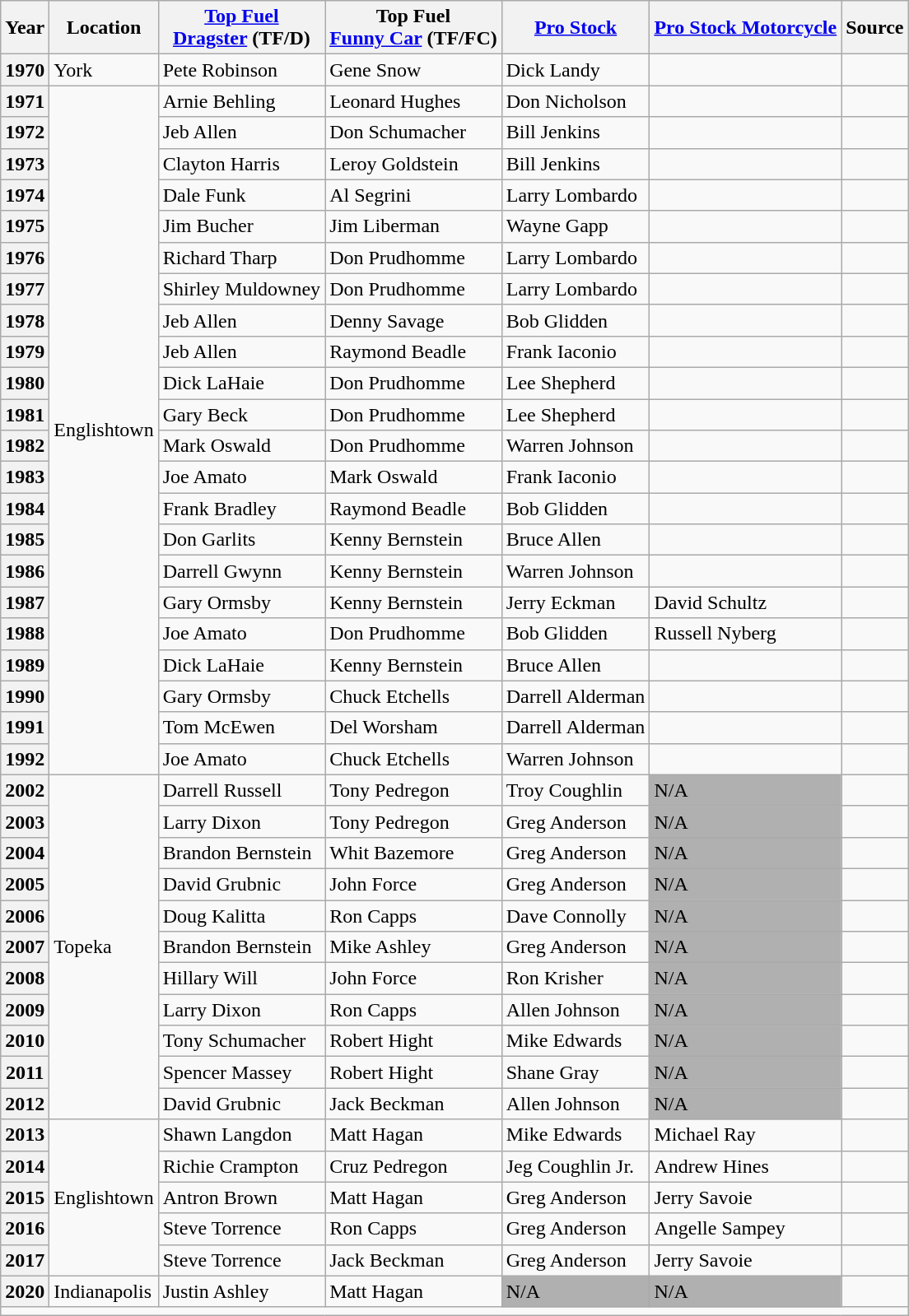<table class="wikitable">
<tr>
<th>Year</th>
<th>Location</th>
<th><a href='#'>Top Fuel</a><br><a href='#'>Dragster</a> (TF/D)</th>
<th>Top Fuel<br><a href='#'>Funny Car</a> (TF/FC)</th>
<th><a href='#'>Pro Stock</a></th>
<th><a href='#'>Pro Stock Motorcycle</a></th>
<th>Source</th>
</tr>
<tr>
<th>1970</th>
<td>York</td>
<td>Pete Robinson</td>
<td>Gene Snow</td>
<td>Dick Landy</td>
<td></td>
<td></td>
</tr>
<tr>
<th>1971</th>
<td rowspan="22">Englishtown</td>
<td>Arnie Behling</td>
<td>Leonard Hughes</td>
<td>Don Nicholson</td>
<td></td>
<td></td>
</tr>
<tr>
<th>1972</th>
<td>Jeb Allen</td>
<td>Don Schumacher</td>
<td>Bill Jenkins</td>
<td></td>
<td></td>
</tr>
<tr>
<th>1973</th>
<td>Clayton Harris</td>
<td>Leroy Goldstein</td>
<td>Bill Jenkins</td>
<td></td>
<td></td>
</tr>
<tr>
<th>1974</th>
<td>Dale Funk</td>
<td>Al Segrini</td>
<td>Larry Lombardo</td>
<td></td>
<td></td>
</tr>
<tr>
<th>1975</th>
<td>Jim Bucher</td>
<td>Jim Liberman</td>
<td>Wayne Gapp</td>
<td></td>
<td></td>
</tr>
<tr>
<th>1976</th>
<td>Richard Tharp</td>
<td>Don Prudhomme</td>
<td>Larry Lombardo</td>
<td></td>
<td></td>
</tr>
<tr>
<th>1977</th>
<td>Shirley Muldowney</td>
<td>Don Prudhomme</td>
<td>Larry Lombardo</td>
<td></td>
<td></td>
</tr>
<tr>
<th>1978</th>
<td>Jeb Allen</td>
<td>Denny Savage</td>
<td>Bob Glidden</td>
<td></td>
<td></td>
</tr>
<tr>
<th>1979</th>
<td>Jeb Allen</td>
<td>Raymond Beadle</td>
<td>Frank Iaconio</td>
<td></td>
<td></td>
</tr>
<tr>
<th>1980</th>
<td>Dick LaHaie</td>
<td>Don Prudhomme</td>
<td>Lee Shepherd</td>
<td></td>
<td></td>
</tr>
<tr>
<th>1981</th>
<td>Gary Beck</td>
<td>Don Prudhomme</td>
<td>Lee Shepherd</td>
<td></td>
<td></td>
</tr>
<tr>
<th>1982</th>
<td>Mark Oswald</td>
<td>Don Prudhomme</td>
<td>Warren Johnson</td>
<td></td>
<td></td>
</tr>
<tr>
<th>1983</th>
<td>Joe Amato</td>
<td>Mark Oswald</td>
<td>Frank Iaconio</td>
<td></td>
<td></td>
</tr>
<tr>
<th>1984</th>
<td>Frank Bradley</td>
<td>Raymond Beadle</td>
<td>Bob Glidden</td>
<td></td>
<td></td>
</tr>
<tr>
<th>1985</th>
<td>Don Garlits</td>
<td>Kenny Bernstein</td>
<td>Bruce Allen</td>
<td></td>
<td></td>
</tr>
<tr>
<th>1986</th>
<td>Darrell Gwynn</td>
<td>Kenny Bernstein</td>
<td>Warren Johnson</td>
<td></td>
<td></td>
</tr>
<tr>
<th>1987</th>
<td>Gary Ormsby</td>
<td>Kenny Bernstein</td>
<td>Jerry Eckman</td>
<td>David Schultz</td>
<td></td>
</tr>
<tr>
<th>1988</th>
<td>Joe Amato</td>
<td>Don Prudhomme</td>
<td>Bob Glidden</td>
<td>Russell Nyberg</td>
<td></td>
</tr>
<tr>
<th>1989</th>
<td>Dick LaHaie</td>
<td>Kenny Bernstein</td>
<td>Bruce Allen</td>
<td></td>
<td></td>
</tr>
<tr>
<th>1990</th>
<td>Gary Ormsby</td>
<td>Chuck Etchells</td>
<td>Darrell Alderman</td>
<td></td>
<td></td>
</tr>
<tr>
<th>1991</th>
<td>Tom McEwen</td>
<td>Del Worsham</td>
<td>Darrell Alderman</td>
<td></td>
<td></td>
</tr>
<tr>
<th>1992</th>
<td>Joe Amato</td>
<td>Chuck Etchells</td>
<td>Warren Johnson</td>
<td></td>
<td></td>
</tr>
<tr>
<th>2002</th>
<td rowspan="11">Topeka</td>
<td>Darrell Russell</td>
<td>Tony Pedregon</td>
<td>Troy Coughlin</td>
<td style="background:#b0b0b0;">N/A</td>
<td></td>
</tr>
<tr>
<th>2003</th>
<td>Larry Dixon</td>
<td>Tony Pedregon</td>
<td>Greg Anderson</td>
<td style="background:#b0b0b0;">N/A</td>
<td></td>
</tr>
<tr>
<th>2004</th>
<td>Brandon Bernstein</td>
<td>Whit Bazemore</td>
<td>Greg Anderson</td>
<td style="background:#b0b0b0;">N/A</td>
<td></td>
</tr>
<tr>
<th>2005</th>
<td>David Grubnic</td>
<td>John Force</td>
<td>Greg Anderson</td>
<td style="background:#b0b0b0;">N/A</td>
<td></td>
</tr>
<tr>
<th>2006</th>
<td>Doug Kalitta</td>
<td>Ron Capps</td>
<td>Dave Connolly</td>
<td style="background:#b0b0b0;">N/A</td>
<td></td>
</tr>
<tr>
<th>2007</th>
<td>Brandon Bernstein</td>
<td>Mike Ashley</td>
<td>Greg Anderson</td>
<td style="background:#b0b0b0;">N/A</td>
<td></td>
</tr>
<tr>
<th>2008</th>
<td>Hillary Will</td>
<td>John Force</td>
<td>Ron Krisher</td>
<td style="background:#b0b0b0;">N/A</td>
<td></td>
</tr>
<tr>
<th>2009</th>
<td>Larry Dixon</td>
<td>Ron Capps</td>
<td>Allen Johnson</td>
<td style="background:#b0b0b0;">N/A</td>
<td></td>
</tr>
<tr>
<th>2010</th>
<td>Tony Schumacher</td>
<td>Robert Hight</td>
<td>Mike Edwards</td>
<td style="background:#b0b0b0;">N/A</td>
<td></td>
</tr>
<tr>
<th>2011</th>
<td>Spencer Massey</td>
<td>Robert Hight</td>
<td>Shane Gray</td>
<td style="background:#b0b0b0;">N/A</td>
<td></td>
</tr>
<tr>
<th>2012</th>
<td>David Grubnic</td>
<td>Jack Beckman</td>
<td>Allen Johnson</td>
<td style="background:#b0b0b0;">N/A</td>
<td></td>
</tr>
<tr>
<th>2013</th>
<td rowspan="5">Englishtown</td>
<td>Shawn Langdon</td>
<td>Matt Hagan</td>
<td>Mike Edwards</td>
<td>Michael Ray</td>
<td></td>
</tr>
<tr>
<th>2014</th>
<td>Richie Crampton</td>
<td>Cruz Pedregon</td>
<td>Jeg Coughlin Jr.</td>
<td>Andrew Hines</td>
<td></td>
</tr>
<tr>
<th>2015</th>
<td>Antron Brown</td>
<td>Matt Hagan</td>
<td>Greg Anderson</td>
<td>Jerry Savoie</td>
<td></td>
</tr>
<tr>
<th>2016</th>
<td>Steve Torrence</td>
<td>Ron Capps</td>
<td>Greg Anderson</td>
<td>Angelle Sampey</td>
<td></td>
</tr>
<tr>
<th>2017</th>
<td>Steve Torrence</td>
<td>Jack Beckman</td>
<td>Greg Anderson</td>
<td>Jerry Savoie</td>
<td></td>
</tr>
<tr>
<th>2020 </th>
<td>Indianapolis</td>
<td>Justin Ashley</td>
<td>Matt Hagan</td>
<td style="background:#b0b0b0;">N/A</td>
<td style="background:#b0b0b0;">N/A</td>
<td></td>
</tr>
<tr>
<td align="center" colspan="7" style="font-size: 10pt"></td>
</tr>
</table>
